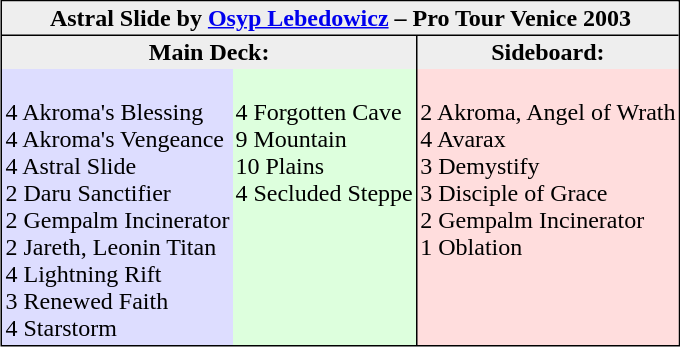<table border="0" cellspacing="0" cellpadding="2" style="border: 1px solid black; margin-left: 1ex;">
<tr>
<th colspan="3" style="background-color: #eee; border-bottom: 1px solid black;">Astral Slide by <a href='#'>Osyp Lebedowicz</a> – Pro Tour Venice 2003</th>
</tr>
<tr style="background-color: #eee;">
<th colspan="2">Main Deck:</th>
<th style="border-left: 1px solid black;">Sideboard:</th>
</tr>
<tr valign="top">
<td style="background-color: #ddf;"><br>4 Akroma's Blessing<br>
4 Akroma's Vengeance<br>
4 Astral Slide<br>
2 Daru Sanctifier<br>
2 Gempalm Incinerator<br>
2 Jareth, Leonin Titan<br>
4 Lightning Rift<br>
3 Renewed Faith<br>
4 Starstorm</td>
<td style="background-color: #dfd;"><br>4 Forgotten Cave<br>
9 Mountain<br>
10 Plains<br>
4 Secluded Steppe</td>
<td style="background-color: #fdd; border-left: 1px solid black;"><br>2 Akroma, Angel of Wrath<br>
4 Avarax<br>
3 Demystify<br>
3 Disciple of Grace<br>
2 Gempalm Incinerator<br>
1 Oblation</td>
</tr>
</table>
